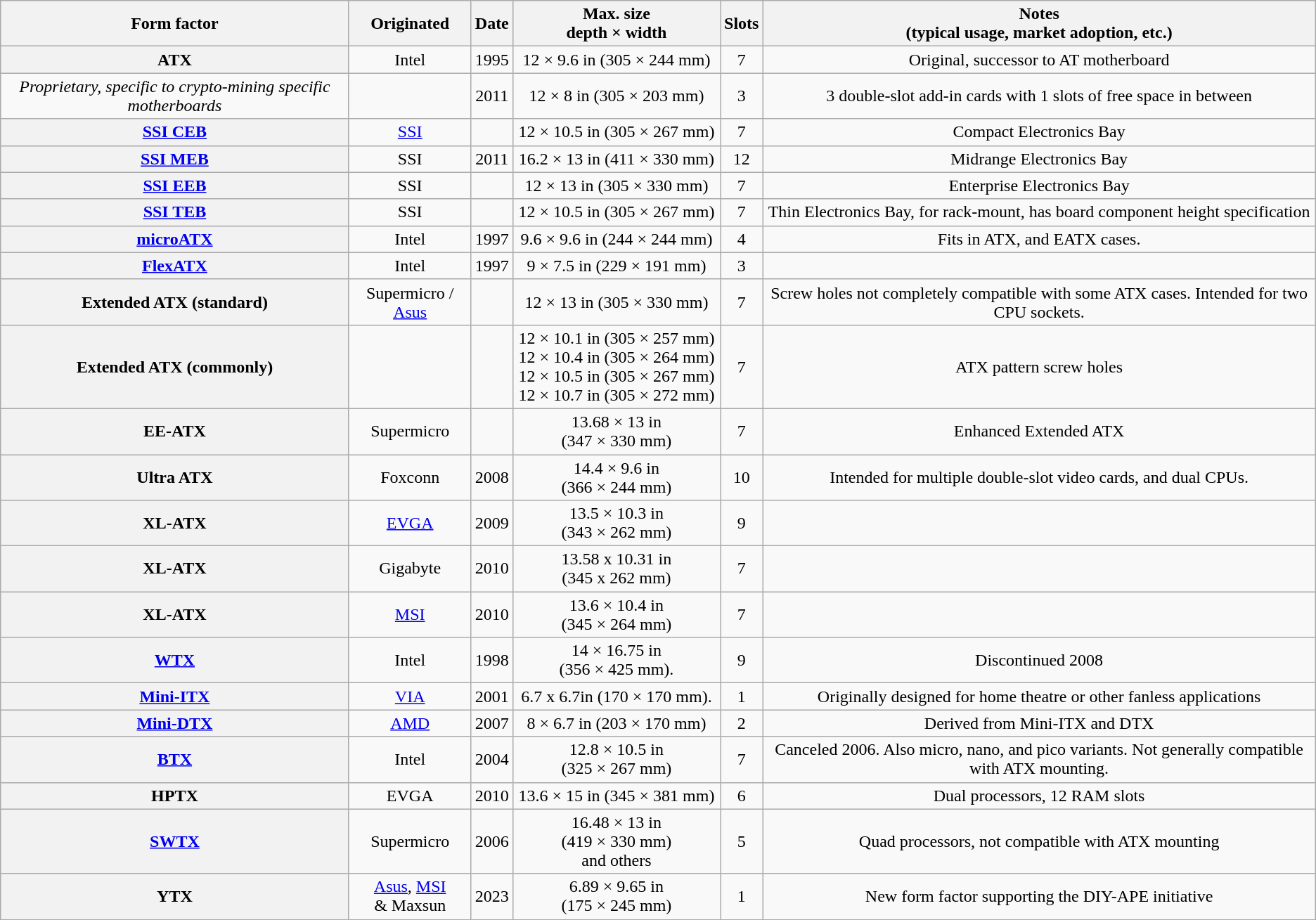<table class="wikitable sortable" style="text-align:center;">
<tr>
<th>Form factor</th>
<th>Originated</th>
<th>Date</th>
<th>Max. size<br>depth × width</th>
<th>Slots</th>
<th>Notes<br>(typical usage, market adoption, etc.)</th>
</tr>
<tr>
<th>ATX</th>
<td>Intel</td>
<td>1995</td>
<td>12 × 9.6 in (305 × 244 mm)</td>
<td>7</td>
<td>Original, successor to AT motherboard</td>
</tr>
<tr>
<td><em>Proprietary, specific to crypto-mining specific motherboards</em></td>
<td></td>
<td>2011</td>
<td>12 × 8 in (305 × 203 mm)</td>
<td>3</td>
<td>3 double-slot add-in cards with 1 slots of free space in between</td>
</tr>
<tr>
<th><a href='#'>SSI CEB</a></th>
<td><a href='#'>SSI</a></td>
<td></td>
<td>12 × 10.5 in (305 × 267 mm)</td>
<td>7</td>
<td>Compact Electronics Bay</td>
</tr>
<tr>
<th><a href='#'>SSI MEB</a></th>
<td>SSI</td>
<td>2011</td>
<td>16.2 × 13 in (411 × 330 mm)</td>
<td>12</td>
<td>Midrange Electronics Bay</td>
</tr>
<tr>
<th><a href='#'>SSI EEB</a></th>
<td>SSI</td>
<td></td>
<td>12 × 13 in (305 × 330 mm)</td>
<td>7</td>
<td>Enterprise Electronics Bay</td>
</tr>
<tr>
<th><a href='#'>SSI TEB</a></th>
<td>SSI</td>
<td></td>
<td>12 × 10.5 in (305 × 267 mm)</td>
<td>7</td>
<td>Thin Electronics Bay, for rack-mount, has board component height specification</td>
</tr>
<tr>
<th><a href='#'>microATX</a></th>
<td>Intel</td>
<td>1997</td>
<td>9.6 × 9.6 in (244 × 244 mm)</td>
<td>4</td>
<td>Fits in ATX, and EATX cases.</td>
</tr>
<tr>
<th><a href='#'>FlexATX</a></th>
<td>Intel</td>
<td>1997</td>
<td>9 × 7.5 in (229 × 191 mm)</td>
<td>3</td>
<td></td>
</tr>
<tr>
<th>Extended ATX (standard)</th>
<td>Supermicro / <a href='#'>Asus</a></td>
<td></td>
<td>12 × 13 in (305 × 330 mm)</td>
<td>7</td>
<td>Screw holes not completely compatible with some ATX cases. Intended for two CPU sockets.</td>
</tr>
<tr>
<th>Extended ATX (commonly)</th>
<td></td>
<td></td>
<td>12 × 10.1 in (305 × 257 mm)<br>12 × 10.4 in (305 × 264 mm)<br>12 × 10.5 in (305 × 267 mm)<br>12 × 10.7 in (305 × 272 mm)</td>
<td>7</td>
<td>ATX pattern screw holes</td>
</tr>
<tr>
<th>EE-ATX</th>
<td>Supermicro</td>
<td></td>
<td>13.68 × 13 in (347 × 330 mm)</td>
<td>7</td>
<td>Enhanced Extended ATX</td>
</tr>
<tr>
<th>Ultra ATX</th>
<td>Foxconn</td>
<td>2008</td>
<td>14.4 × 9.6 in (366 × 244 mm)</td>
<td>10</td>
<td>Intended for multiple double-slot video cards, and dual CPUs.</td>
</tr>
<tr>
<th>XL-ATX</th>
<td><a href='#'>EVGA</a></td>
<td>2009</td>
<td>13.5 × 10.3 in (343 × 262 mm)</td>
<td>9</td>
<td></td>
</tr>
<tr>
<th>XL-ATX</th>
<td>Gigabyte</td>
<td>2010</td>
<td>13.58 x 10.31 in (345 x 262 mm)</td>
<td>7</td>
<td></td>
</tr>
<tr>
<th>XL-ATX</th>
<td><a href='#'>MSI</a></td>
<td>2010</td>
<td>13.6 × 10.4 in (345 × 264 mm)</td>
<td>7</td>
<td></td>
</tr>
<tr>
<th><a href='#'>WTX</a></th>
<td>Intel</td>
<td>1998</td>
<td>14 × 16.75 in (356 × 425 mm).</td>
<td>9</td>
<td>Discontinued 2008</td>
</tr>
<tr>
<th><a href='#'>Mini-ITX</a></th>
<td><a href='#'>VIA</a></td>
<td>2001</td>
<td>6.7 x 6.7in (170 × 170 mm).</td>
<td>1</td>
<td>Originally designed for home theatre or other fanless applications</td>
</tr>
<tr>
<th><a href='#'>Mini-DTX</a></th>
<td><a href='#'>AMD</a></td>
<td>2007</td>
<td>8 × 6.7 in (203 × 170 mm)</td>
<td>2</td>
<td>Derived from Mini-ITX and DTX</td>
</tr>
<tr>
<th><a href='#'>BTX</a></th>
<td>Intel</td>
<td>2004</td>
<td>12.8 × 10.5 in (325 × 267 mm)</td>
<td>7</td>
<td>Canceled 2006. Also micro, nano, and pico variants. Not generally compatible with ATX mounting.</td>
</tr>
<tr>
<th>HPTX</th>
<td>EVGA</td>
<td>2010</td>
<td>13.6 × 15 in (345 × 381 mm)</td>
<td>6</td>
<td>Dual processors, 12 RAM slots</td>
</tr>
<tr>
<th><a href='#'>SWTX</a></th>
<td>Supermicro</td>
<td>2006</td>
<td>16.48 × 13 in (419 × 330 mm)<br>and others</td>
<td>5</td>
<td>Quad processors, not compatible with ATX mounting</td>
</tr>
<tr>
<th>YTX</th>
<td><a href='#'>Asus</a>, <a href='#'>MSI</a> <br>& Maxsun</td>
<td>2023</td>
<td>6.89 × 9.65 in (175 × 245 mm)</td>
<td>1</td>
<td>New form factor supporting the DIY-APE initiative</td>
</tr>
</table>
